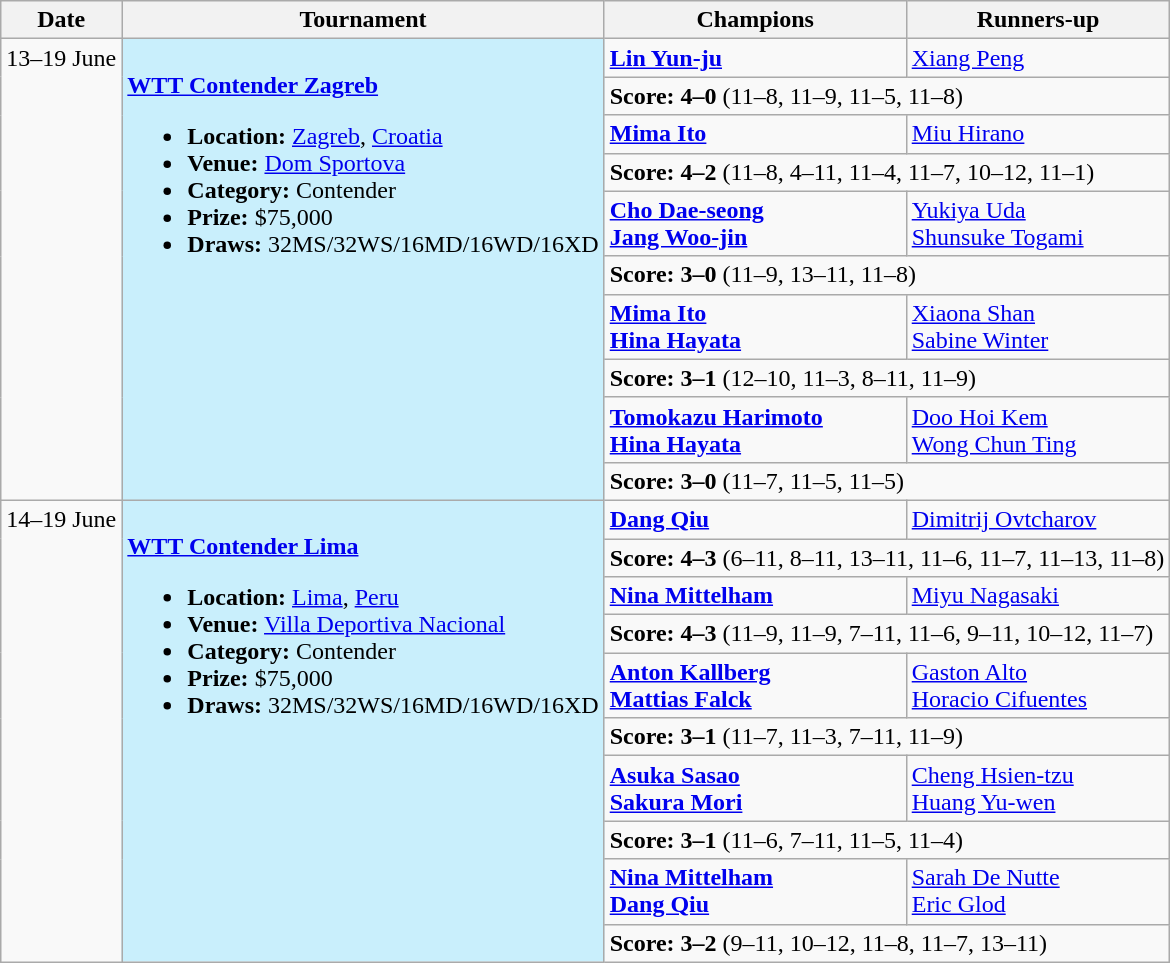<table class="wikitable">
<tr>
<th scope=col>Date</th>
<th scope=col>Tournament</th>
<th scope=col>Champions</th>
<th scope=col>Runners-up</th>
</tr>
<tr valign=top>
<td rowspan=10>13–19 June</td>
<td style="background:#C9EFFC;" rowspan="10"><br><strong><a href='#'>WTT Contender Zagreb</a></strong><ul><li><strong>Location:</strong> <a href='#'>Zagreb</a>, <a href='#'>Croatia</a></li><li><strong>Venue:</strong> <a href='#'>Dom Sportova</a></li><li><strong>Category:</strong> Contender</li><li><strong>Prize:</strong> $75,000</li><li><strong>Draws:</strong> 32MS/32WS/16MD/16WD/16XD</li></ul></td>
<td><strong> <a href='#'>Lin Yun-ju</a></strong></td>
<td> <a href='#'>Xiang Peng</a></td>
</tr>
<tr>
<td colspan=2><strong>Score: 4–0</strong> (11–8, 11–9, 11–5, 11–8)</td>
</tr>
<tr valign=top>
<td><strong> <a href='#'>Mima Ito</a></strong></td>
<td> <a href='#'>Miu Hirano</a></td>
</tr>
<tr>
<td colspan=2><strong>Score: 4–2</strong> (11–8, 4–11, 11–4, 11–7, 10–12, 11–1)</td>
</tr>
<tr valign=top>
<td><strong> <a href='#'>Cho Dae-seong</a><br> <a href='#'>Jang Woo-jin</a></strong></td>
<td> <a href='#'>Yukiya Uda</a><br> <a href='#'>Shunsuke Togami</a></td>
</tr>
<tr>
<td colspan=2><strong>Score: 3–0</strong> (11–9, 13–11, 11–8)</td>
</tr>
<tr valign=top>
<td><strong> <a href='#'>Mima Ito</a><br> <a href='#'>Hina Hayata</a></strong></td>
<td> <a href='#'>Xiaona Shan</a><br> <a href='#'>Sabine Winter</a></td>
</tr>
<tr>
<td colspan=2><strong>Score: 3–1</strong> (12–10, 11–3, 8–11, 11–9)</td>
</tr>
<tr valign=top>
<td><strong> <a href='#'>Tomokazu Harimoto</a><br> <a href='#'>Hina Hayata</a></strong></td>
<td> <a href='#'>Doo Hoi Kem</a><br> <a href='#'>Wong Chun Ting</a></td>
</tr>
<tr>
<td colspan=2><strong>Score: 3–0</strong> (11–7, 11–5, 11–5)</td>
</tr>
<tr valign=top>
<td rowspan=10>14–19 June</td>
<td style="background:#C9EFFC;" rowspan="10"><br><strong><a href='#'>WTT Contender Lima</a></strong><ul><li><strong>Location:</strong> <a href='#'>Lima</a>, <a href='#'>Peru</a></li><li><strong>Venue:</strong> <a href='#'>Villa Deportiva Nacional</a></li><li><strong>Category:</strong> Contender</li><li><strong>Prize:</strong> $75,000</li><li><strong>Draws:</strong> 32MS/32WS/16MD/16WD/16XD</li></ul></td>
<td><strong> <a href='#'>Dang Qiu</a></strong></td>
<td> <a href='#'>Dimitrij Ovtcharov</a></td>
</tr>
<tr>
<td colspan=2><strong>Score: 4–3</strong> (6–11, 8–11, 13–11, 11–6, 11–7, 11–13, 11–8)</td>
</tr>
<tr valign=top>
<td><strong> <a href='#'>Nina Mittelham</a></strong></td>
<td> <a href='#'>Miyu Nagasaki</a></td>
</tr>
<tr>
<td colspan=2><strong>Score: 4–3</strong> (11–9, 11–9, 7–11, 11–6, 9–11, 10–12, 11–7)</td>
</tr>
<tr valign=top>
<td><strong> <a href='#'>Anton Kallberg</a><br> <a href='#'>Mattias Falck</a></strong></td>
<td> <a href='#'>Gaston Alto</a><br> <a href='#'>Horacio Cifuentes</a></td>
</tr>
<tr>
<td colspan=2><strong>Score: 3–1</strong> (11–7, 11–3, 7–11, 11–9)</td>
</tr>
<tr valign=top>
<td><strong> <a href='#'>Asuka Sasao</a><br> <a href='#'>Sakura Mori</a></strong></td>
<td> <a href='#'>Cheng Hsien-tzu</a><br> <a href='#'>Huang Yu-wen</a></td>
</tr>
<tr>
<td colspan=2><strong>Score: 3–1</strong> (11–6, 7–11, 11–5, 11–4)</td>
</tr>
<tr valign=top>
<td><strong> <a href='#'>Nina Mittelham</a><br> <a href='#'>Dang Qiu</a></strong></td>
<td> <a href='#'>Sarah De Nutte</a><br> <a href='#'>Eric Glod</a></td>
</tr>
<tr>
<td colspan=2><strong>Score: 3–2</strong> (9–11, 10–12, 11–8, 11–7, 13–11)</td>
</tr>
</table>
